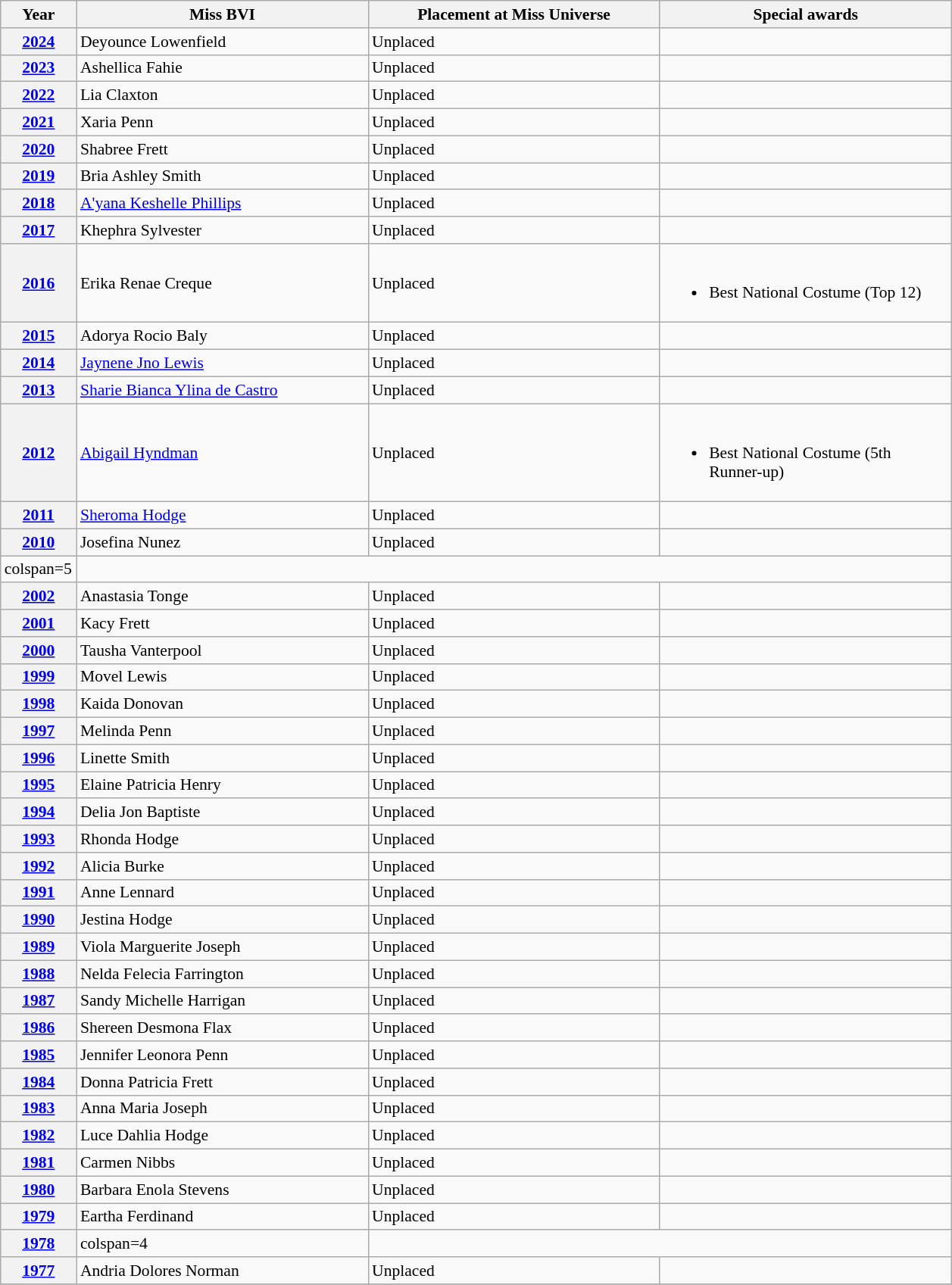<table class="wikitable " style="font-size: 90%;">
<tr>
<th width="60">Year</th>
<th width="250">Miss BVI</th>
<th width="250">Placement at Miss Universe</th>
<th width="250">Special awards</th>
</tr>
<tr>
<th><a href='#'>2024</a></th>
<td>Deyounce Lowenfield</td>
<td>Unplaced</td>
<td></td>
</tr>
<tr>
<th><a href='#'>2023</a></th>
<td>Ashellica Fahie</td>
<td>Unplaced</td>
<td></td>
</tr>
<tr>
<th><a href='#'>2022</a></th>
<td>Lia Claxton</td>
<td>Unplaced</td>
<td></td>
</tr>
<tr>
<th><a href='#'>2021</a></th>
<td>Xaria Penn</td>
<td>Unplaced</td>
<td></td>
</tr>
<tr>
<th><a href='#'>2020</a></th>
<td>Shabree Frett</td>
<td>Unplaced</td>
<td></td>
</tr>
<tr>
<th><a href='#'>2019</a></th>
<td>Bria Ashley Smith</td>
<td>Unplaced</td>
<td></td>
</tr>
<tr>
<th><a href='#'>2018</a></th>
<td><a href='#'>A'yana Keshelle Phillips</a></td>
<td>Unplaced</td>
<td></td>
</tr>
<tr>
<th><a href='#'>2017</a></th>
<td>Khephra Sylvester</td>
<td>Unplaced</td>
<td></td>
</tr>
<tr>
<th><a href='#'>2016</a></th>
<td>Erika Renae Creque</td>
<td>Unplaced</td>
<td><br><ul><li>Best National Costume (Top 12)</li></ul></td>
</tr>
<tr>
<th><a href='#'>2015</a></th>
<td>Adorya Rocio Baly</td>
<td>Unplaced</td>
<td></td>
</tr>
<tr>
<th><a href='#'>2014</a></th>
<td><a href='#'>Jaynene Jno Lewis</a></td>
<td>Unplaced</td>
<td></td>
</tr>
<tr>
<th><a href='#'>2013</a></th>
<td><a href='#'>Sharie Bianca Ylina de Castro</a></td>
<td>Unplaced</td>
<td></td>
</tr>
<tr>
<th><a href='#'>2012</a></th>
<td><a href='#'>Abigail Hyndman</a></td>
<td>Unplaced</td>
<td><br><ul><li>Best National Costume (5th Runner-up)</li></ul></td>
</tr>
<tr>
<th><a href='#'>2011</a></th>
<td><a href='#'>Sheroma Hodge</a></td>
<td>Unplaced</td>
<td></td>
</tr>
<tr>
<th><a href='#'>2010</a></th>
<td>Josefina Nunez</td>
<td>Unplaced</td>
<td></td>
</tr>
<tr>
<td>colspan=5 </td>
</tr>
<tr>
<th><a href='#'>2002</a></th>
<td>Anastasia Tonge</td>
<td>Unplaced</td>
<td></td>
</tr>
<tr>
<th><a href='#'>2001</a></th>
<td>Kacy Frett</td>
<td>Unplaced</td>
<td></td>
</tr>
<tr>
<th><a href='#'>2000</a></th>
<td>Tausha Vanterpool</td>
<td>Unplaced</td>
<td></td>
</tr>
<tr>
<th><a href='#'>1999</a></th>
<td>Movel Lewis</td>
<td>Unplaced</td>
<td></td>
</tr>
<tr>
<th><a href='#'>1998</a></th>
<td>Kaida Donovan</td>
<td>Unplaced</td>
<td></td>
</tr>
<tr>
<th><a href='#'>1997</a></th>
<td>Melinda Penn</td>
<td>Unplaced</td>
<td></td>
</tr>
<tr>
<th><a href='#'>1996</a></th>
<td>Linette Smith</td>
<td>Unplaced</td>
<td></td>
</tr>
<tr>
<th><a href='#'>1995</a></th>
<td>Elaine Patricia Henry</td>
<td>Unplaced</td>
<td></td>
</tr>
<tr>
<th><a href='#'>1994</a></th>
<td>Delia Jon Baptiste</td>
<td>Unplaced</td>
<td></td>
</tr>
<tr>
<th><a href='#'>1993</a></th>
<td>Rhonda Hodge</td>
<td>Unplaced</td>
<td></td>
</tr>
<tr>
<th><a href='#'>1992</a></th>
<td>Alicia Burke</td>
<td>Unplaced</td>
<td></td>
</tr>
<tr>
<th><a href='#'>1991</a></th>
<td>Anne Lennard</td>
<td>Unplaced</td>
<td></td>
</tr>
<tr>
<th><a href='#'>1990</a></th>
<td>Jestina Hodge</td>
<td>Unplaced</td>
<td></td>
</tr>
<tr>
<th><a href='#'>1989</a></th>
<td>Viola Marguerite Joseph</td>
<td>Unplaced</td>
<td></td>
</tr>
<tr>
<th><a href='#'>1988</a></th>
<td>Nelda Felecia Farrington</td>
<td>Unplaced</td>
<td></td>
</tr>
<tr>
<th><a href='#'>1987</a></th>
<td>Sandy Michelle Harrigan</td>
<td>Unplaced</td>
<td></td>
</tr>
<tr>
<th><a href='#'>1986</a></th>
<td>Shereen Desmona Flax</td>
<td>Unplaced</td>
<td></td>
</tr>
<tr>
<th><a href='#'>1985</a></th>
<td>Jennifer Leonora Penn</td>
<td>Unplaced</td>
<td></td>
</tr>
<tr>
<th><a href='#'>1984</a></th>
<td>Donna Patricia Frett</td>
<td>Unplaced</td>
<td></td>
</tr>
<tr>
<th><a href='#'>1983</a></th>
<td>Anna Maria Joseph</td>
<td>Unplaced</td>
<td></td>
</tr>
<tr>
<th><a href='#'>1982</a></th>
<td>Luce Dahlia Hodge</td>
<td>Unplaced</td>
<td></td>
</tr>
<tr>
<th><a href='#'>1981</a></th>
<td>Carmen Nibbs</td>
<td>Unplaced</td>
<td></td>
</tr>
<tr>
<th><a href='#'>1980</a></th>
<td>Barbara Enola Stevens</td>
<td>Unplaced</td>
<td></td>
</tr>
<tr>
<th><a href='#'>1979</a></th>
<td>Eartha Ferdinand</td>
<td>Unplaced</td>
<td></td>
</tr>
<tr>
<th><a href='#'>1978</a></th>
<td>colspan=4 </td>
</tr>
<tr>
<th><a href='#'>1977</a></th>
<td>Andria Dolores Norman</td>
<td>Unplaced</td>
<td></td>
</tr>
<tr>
</tr>
</table>
